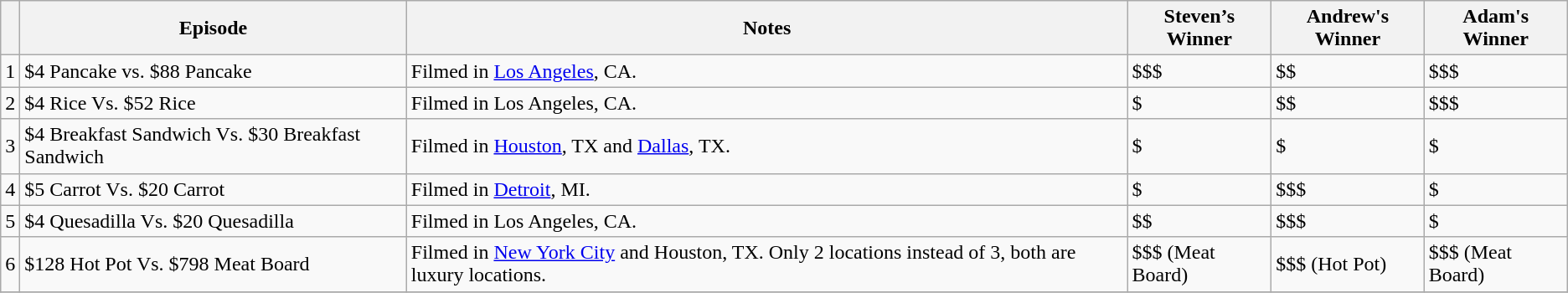<table class="wikitable">
<tr>
<th></th>
<th>Episode</th>
<th>Notes</th>
<th>Steven’s Winner</th>
<th>Andrew's Winner</th>
<th>Adam's Winner</th>
</tr>
<tr>
<td>1</td>
<td>$4 Pancake vs. $88 Pancake</td>
<td>Filmed in <a href='#'>Los Angeles</a>, CA.</td>
<td>$$$</td>
<td>$$</td>
<td>$$$</td>
</tr>
<tr>
<td>2</td>
<td>$4 Rice Vs. $52 Rice</td>
<td>Filmed in Los Angeles, CA.</td>
<td>$</td>
<td>$$</td>
<td>$$$</td>
</tr>
<tr>
<td>3</td>
<td>$4 Breakfast Sandwich Vs. $30 Breakfast Sandwich</td>
<td>Filmed in <a href='#'>Houston</a>, TX and <a href='#'>Dallas</a>, TX.</td>
<td>$</td>
<td>$</td>
<td>$</td>
</tr>
<tr>
<td>4</td>
<td>$5 Carrot Vs. $20 Carrot</td>
<td>Filmed in <a href='#'>Detroit</a>, MI.</td>
<td>$</td>
<td>$$$</td>
<td>$</td>
</tr>
<tr>
<td>5</td>
<td>$4 Quesadilla Vs. $20 Quesadilla</td>
<td>Filmed in Los Angeles, CA.</td>
<td>$$</td>
<td>$$$</td>
<td>$</td>
</tr>
<tr>
<td>6</td>
<td>$128 Hot Pot Vs. $798 Meat Board</td>
<td>Filmed in <a href='#'>New York City</a> and Houston, TX. Only 2 locations instead of 3, both are luxury locations.</td>
<td>$$$ (Meat Board)</td>
<td>$$$ (Hot Pot)</td>
<td>$$$ (Meat Board)</td>
</tr>
<tr>
</tr>
</table>
